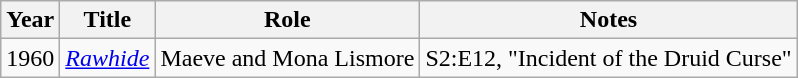<table class="wikitable">
<tr>
<th>Year</th>
<th>Title</th>
<th>Role</th>
<th>Notes</th>
</tr>
<tr>
<td>1960</td>
<td><em><a href='#'>Rawhide</a></em></td>
<td>Maeve and Mona Lismore</td>
<td>S2:E12, "Incident of the Druid Curse"</td>
</tr>
</table>
